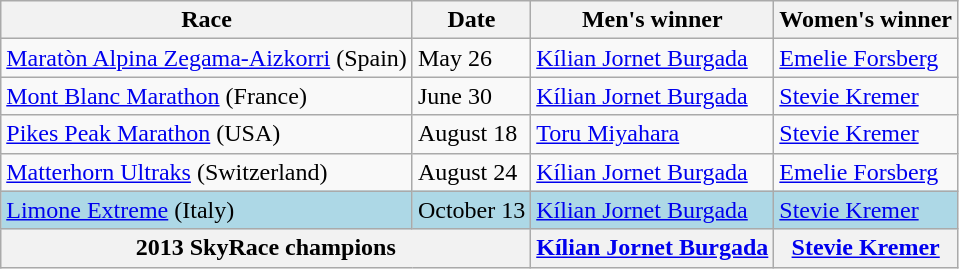<table class="wikitable" width= style="font-size:90%; text-align:center;">
<tr>
<th>Race</th>
<th>Date</th>
<th>Men's winner</th>
<th>Women's winner</th>
</tr>
<tr>
<td><a href='#'>Maratòn Alpina Zegama-Aizkorri</a> (Spain)</td>
<td>May 26</td>
<td><a href='#'>Kílian Jornet Burgada</a></td>
<td><a href='#'>Emelie Forsberg</a></td>
</tr>
<tr>
<td><a href='#'>Mont Blanc Marathon</a> (France)</td>
<td>June 30</td>
<td><a href='#'>Kílian Jornet Burgada</a></td>
<td><a href='#'>Stevie Kremer</a></td>
</tr>
<tr>
<td><a href='#'>Pikes Peak Marathon</a> (USA)</td>
<td>August 18</td>
<td><a href='#'>Toru Miyahara</a></td>
<td><a href='#'>Stevie Kremer</a></td>
</tr>
<tr>
<td><a href='#'>Matterhorn Ultraks</a> (Switzerland)</td>
<td>August 24</td>
<td><a href='#'>Kílian Jornet Burgada</a></td>
<td><a href='#'>Emelie Forsberg</a></td>
</tr>
<tr bgcolor=lightblue>
<td><a href='#'>Limone Extreme</a> (Italy)</td>
<td>October 13</td>
<td><a href='#'>Kílian Jornet Burgada</a></td>
<td><a href='#'>Stevie Kremer</a></td>
</tr>
<tr>
<th colspan=2 align="center">2013 SkyRace champions</th>
<th align="center"><a href='#'>Kílian Jornet Burgada</a></th>
<th align="center"><a href='#'>Stevie Kremer</a></th>
</tr>
</table>
